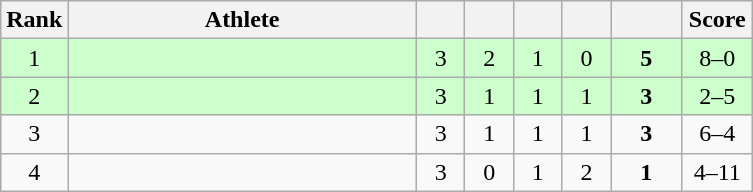<table class="wikitable" style="text-align: center;">
<tr>
<th width=25>Rank</th>
<th width=225>Athlete</th>
<th width=25></th>
<th width=25></th>
<th width=25></th>
<th width=25></th>
<th width=40></th>
<th width=40>Score</th>
</tr>
<tr bgcolor=ccffcc>
<td>1</td>
<td align=left></td>
<td>3</td>
<td>2</td>
<td>1</td>
<td>0</td>
<td><strong>5</strong></td>
<td>8–0</td>
</tr>
<tr bgcolor=ccffcc>
<td>2</td>
<td align=left></td>
<td>3</td>
<td>1</td>
<td>1</td>
<td>1</td>
<td><strong>3</strong></td>
<td>2–5</td>
</tr>
<tr>
<td>3</td>
<td align=left></td>
<td>3</td>
<td>1</td>
<td>1</td>
<td>1</td>
<td><strong>3</strong></td>
<td>6–4</td>
</tr>
<tr>
<td>4</td>
<td align=left></td>
<td>3</td>
<td>0</td>
<td>1</td>
<td>2</td>
<td><strong>1</strong></td>
<td>4–11</td>
</tr>
</table>
